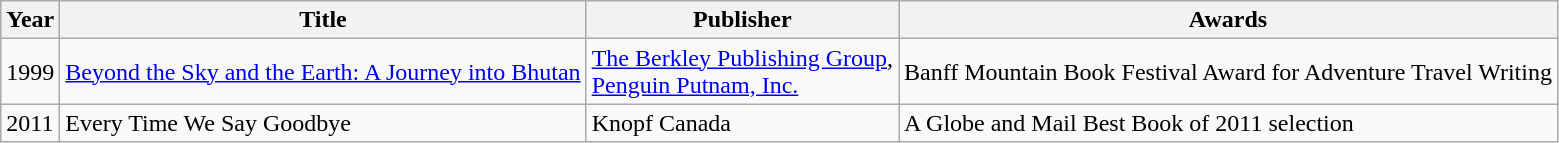<table class="wikitable">
<tr>
<th>Year</th>
<th>Title</th>
<th>Publisher</th>
<th>Awards</th>
</tr>
<tr>
<td>1999</td>
<td><a href='#'>Beyond the Sky and the Earth: A Journey into Bhutan</a></td>
<td><a href='#'>The Berkley Publishing Group</a>,<br><a href='#'>Penguin Putnam, Inc.</a></td>
<td>Banff Mountain Book Festival Award for Adventure Travel Writing</td>
</tr>
<tr>
<td>2011</td>
<td>Every Time We Say Goodbye</td>
<td>Knopf Canada</td>
<td>A Globe and Mail Best Book of 2011 selection</td>
</tr>
</table>
